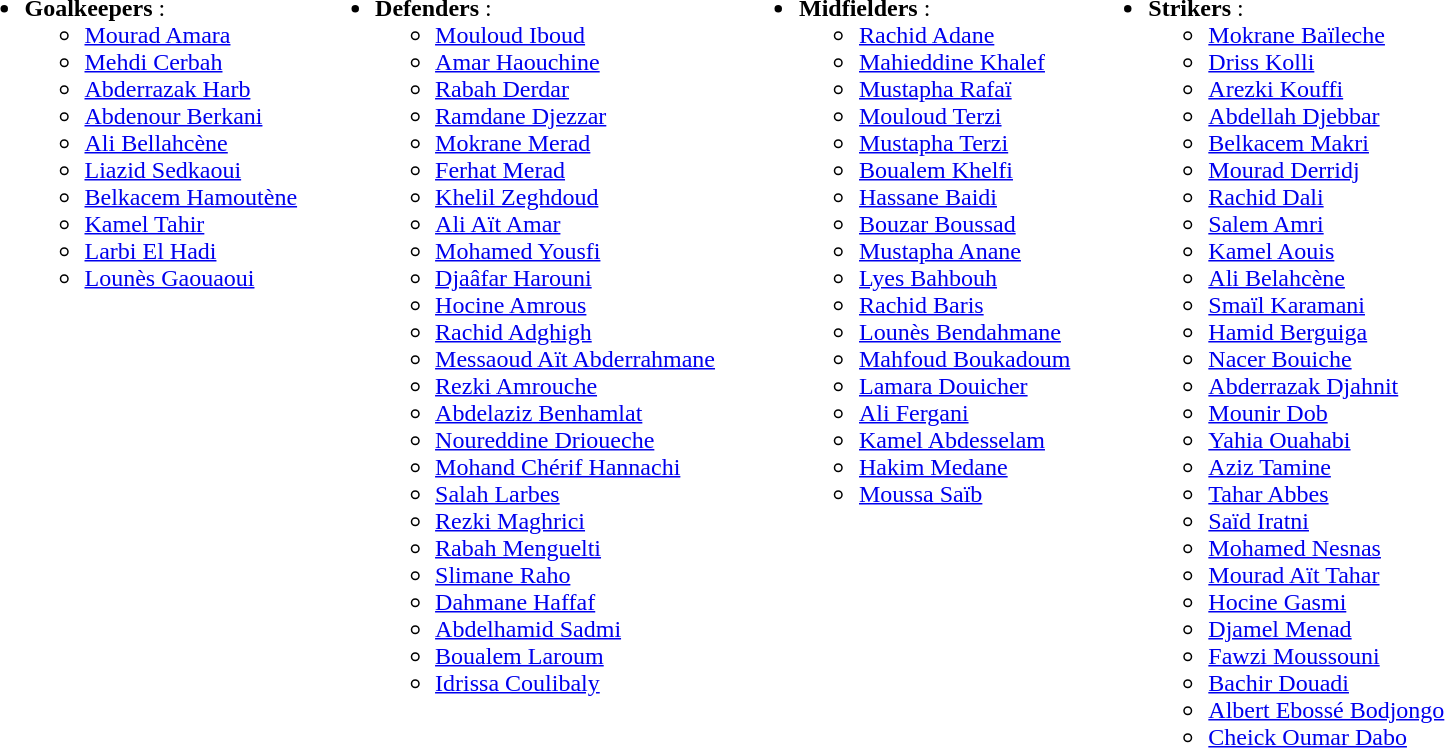<table style="background:transparent">
<tr>
<td></td>
<td></td>
<td width="0"></td>
<td valign="top"><br><ul><li><strong>Goalkeepers </strong>:<ul><li> <a href='#'>Mourad Amara</a></li><li> <a href='#'>Mehdi Cerbah</a>  </li><li> <a href='#'>Abderrazak Harb</a> </li><li> <a href='#'>Abdenour Berkani</a></li><li> <a href='#'>Ali Bellahcène</a></li><li> <a href='#'>Liazid Sedkaoui</a></li><li> <a href='#'>Belkacem Hamoutène</a></li><li> <a href='#'>Kamel Tahir</a></li><li> <a href='#'>Larbi El Hadi</a> </li><li> <a href='#'>Lounès Gaouaoui</a></li></ul></li></ul></td>
<td></td>
<td width="0"></td>
<td valign="top"><br><ul><li><strong>Defenders </strong>:<ul><li> <a href='#'>Mouloud Iboud</a></li><li> <a href='#'>Amar Haouchine</a></li><li> <a href='#'>Rabah Derdar</a></li><li> <a href='#'>Ramdane Djezzar</a></li><li> <a href='#'>Mokrane Merad</a></li><li> <a href='#'>Ferhat Merad</a></li><li> <a href='#'>Khelil Zeghdoud</a></li><li> <a href='#'>Ali Aït Amar</a></li><li> <a href='#'>Mohamed Yousfi</a></li><li> <a href='#'>Djaâfar Harouni</a></li><li> <a href='#'>Hocine Amrous</a></li><li> <a href='#'>Rachid Adghigh</a> </li><li> <a href='#'>Messaoud Aït Abderrahmane</a> </li><li> <a href='#'>Rezki Amrouche</a></li><li> <a href='#'>Abdelaziz Benhamlat</a></li><li> <a href='#'>Noureddine Drioueche</a></li><li> <a href='#'>Mohand Chérif Hannachi</a></li><li> <a href='#'>Salah Larbes</a></li><li> <a href='#'>Rezki Maghrici</a></li><li> <a href='#'>Rabah Menguelti</a> </li><li> <a href='#'>Slimane Raho</a></li><li> <a href='#'>Dahmane Haffaf</a></li><li> <a href='#'>Abdelhamid Sadmi</a></li><li> <a href='#'>Boualem Laroum</a></li><li> <a href='#'>Idrissa Coulibaly</a></li></ul></li></ul></td>
<td></td>
<td></td>
<td width="0"></td>
<td valign="top"><br><ul><li><strong>Midfielders </strong>:<ul><li> <a href='#'>Rachid Adane</a></li><li> <a href='#'>Mahieddine Khalef</a></li><li> <a href='#'>Mustapha Rafaï</a></li><li> <a href='#'>Mouloud Terzi</a></li><li> <a href='#'>Mustapha Terzi</a></li><li> <a href='#'>Boualem Khelfi</a></li><li> <a href='#'>Hassane Baidi</a></li><li> <a href='#'>Bouzar Boussad</a></li><li> <a href='#'>Mustapha Anane</a></li><li> <a href='#'>Lyes Bahbouh</a></li><li> <a href='#'>Rachid Baris</a> </li><li> <a href='#'>Lounès Bendahmane</a></li><li> <a href='#'>Mahfoud Boukadoum</a></li><li> <a href='#'>Lamara Douicher</a></li><li> <a href='#'>Ali Fergani</a> </li><li> <a href='#'>Kamel Abdesselam</a></li><li> <a href='#'>Hakim Medane</a></li><li> <a href='#'>Moussa Saïb</a> </li></ul></li></ul></td>
<td></td>
<td width="0"></td>
<td valign="top"><br><ul><li><strong>Strikers </strong>:<ul><li> <a href='#'>Mokrane Baïleche</a></li><li> <a href='#'>Driss Kolli</a></li><li> <a href='#'>Arezki Kouffi</a></li><li> <a href='#'>Abdellah Djebbar</a></li><li> <a href='#'>Belkacem Makri</a></li><li> <a href='#'>Mourad Derridj</a></li><li> <a href='#'>Rachid Dali</a></li><li> <a href='#'>Salem Amri</a></li><li> <a href='#'>Kamel Aouis</a> </li><li> <a href='#'>Ali Belahcène</a></li><li> <a href='#'>Smaïl Karamani</a></li><li> <a href='#'>Hamid Berguiga</a></li><li> <a href='#'>Nacer Bouiche</a> </li><li> <a href='#'>Abderrazak Djahnit</a> </li><li> <a href='#'>Mounir Dob</a></li><li> <a href='#'>Yahia Ouahabi</a></li><li> <a href='#'>Aziz Tamine</a></li><li> <a href='#'>Tahar Abbes</a></li><li> <a href='#'>Saïd Iratni</a></li><li> <a href='#'>Mohamed Nesnas</a></li><li> <a href='#'>Mourad Aït Tahar</a></li><li> <a href='#'>Hocine Gasmi</a></li><li> <a href='#'>Djamel Menad</a> </li><li> <a href='#'>Fawzi Moussouni</a></li><li> <a href='#'>Bachir Douadi</a></li><li> <a href='#'>Albert Ebossé Bodjongo</a></li><li> <a href='#'>Cheick Oumar Dabo</a></li></ul></li></ul></td>
</tr>
</table>
